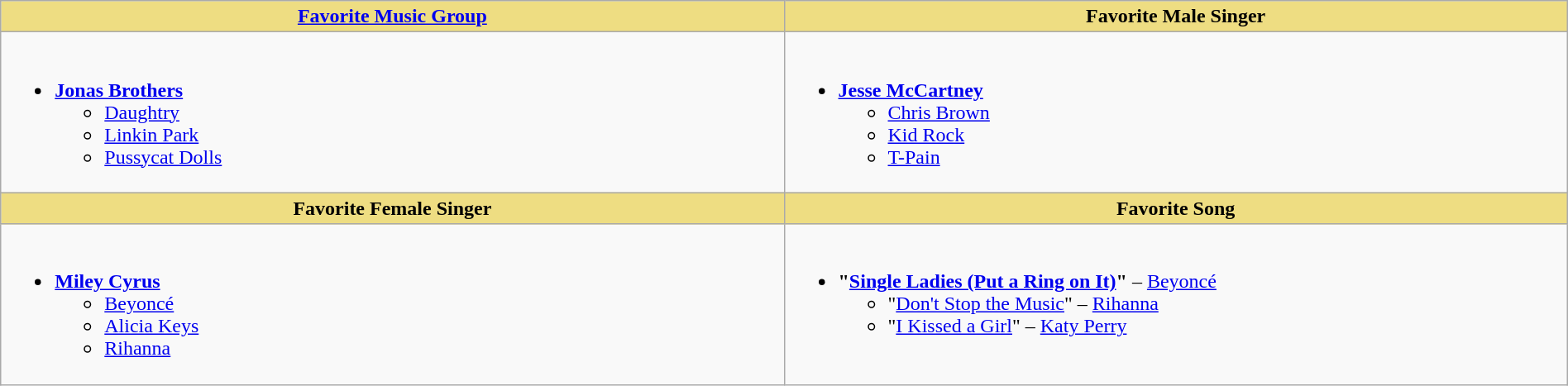<table class="wikitable" style="width:100%;">
<tr>
<th style="background:#EEDD82; width:50%"><a href='#'>Favorite Music Group</a></th>
<th style="background:#EEDD82; width:50%">Favorite Male Singer</th>
</tr>
<tr>
<td valign="top"><br><ul><li><strong><a href='#'>Jonas Brothers</a></strong><ul><li><a href='#'>Daughtry</a></li><li><a href='#'>Linkin Park</a></li><li><a href='#'>Pussycat Dolls</a></li></ul></li></ul></td>
<td valign="top"><br><ul><li><strong><a href='#'>Jesse McCartney</a></strong><ul><li><a href='#'>Chris Brown</a></li><li><a href='#'>Kid Rock</a></li><li><a href='#'>T-Pain</a></li></ul></li></ul></td>
</tr>
<tr>
<th style="background:#EEDD82; width:50%">Favorite Female Singer</th>
<th style="background:#EEDD82; width:50%">Favorite Song</th>
</tr>
<tr>
<td valign="top"><br><ul><li><strong><a href='#'>Miley Cyrus</a></strong><ul><li><a href='#'>Beyoncé</a></li><li><a href='#'>Alicia Keys</a></li><li><a href='#'>Rihanna</a></li></ul></li></ul></td>
<td valign="top"><br><ul><li><strong>"<a href='#'>Single Ladies (Put a Ring on It)</a>"</strong> – <a href='#'>Beyoncé</a><ul><li>"<a href='#'>Don't Stop the Music</a>" – <a href='#'>Rihanna</a></li><li>"<a href='#'>I Kissed a Girl</a>" – <a href='#'>Katy Perry</a></li></ul></li></ul></td>
</tr>
</table>
